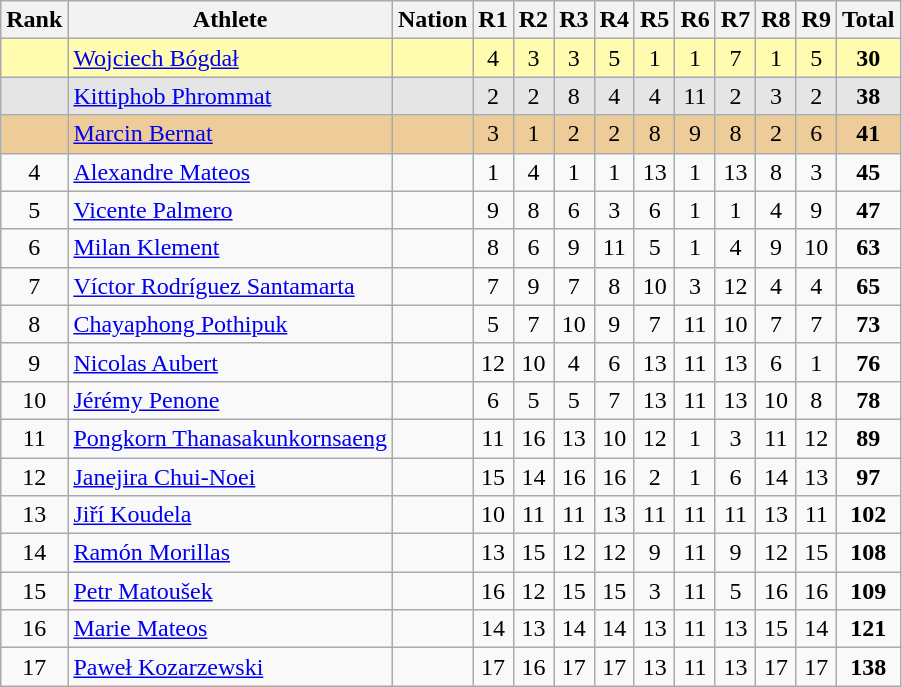<table class="wikitable sortable" border="1" style="text-align:center">
<tr>
<th>Rank</th>
<th>Athlete</th>
<th>Nation</th>
<th>R1</th>
<th>R2</th>
<th>R3</th>
<th>R4</th>
<th>R5</th>
<th>R6</th>
<th>R7</th>
<th>R8</th>
<th>R9</th>
<th>Total</th>
</tr>
<tr style="background:#fffcaf;">
<td></td>
<td align=left><a href='#'>Wojciech Bógdał</a></td>
<td align=left></td>
<td>4</td>
<td>3</td>
<td>3</td>
<td>5</td>
<td>1</td>
<td>1</td>
<td>7</td>
<td>1</td>
<td>5</td>
<td><strong>30</strong></td>
</tr>
<tr style="background:#e5e5e5;">
<td></td>
<td align=left><a href='#'>Kittiphob Phrommat</a></td>
<td align=left></td>
<td>2</td>
<td>2</td>
<td>8</td>
<td>4</td>
<td>4</td>
<td>11</td>
<td>2</td>
<td>3</td>
<td>2</td>
<td><strong>38</strong></td>
</tr>
<tr style="background:#ec9;">
<td></td>
<td align=left><a href='#'>Marcin Bernat</a></td>
<td align=left></td>
<td>3</td>
<td>1</td>
<td>2</td>
<td>2</td>
<td>8</td>
<td>9</td>
<td>8</td>
<td>2</td>
<td>6</td>
<td><strong>41</strong></td>
</tr>
<tr>
<td>4</td>
<td align=left><a href='#'>Alexandre Mateos</a></td>
<td align=left></td>
<td>1</td>
<td>4</td>
<td>1</td>
<td>1</td>
<td>13</td>
<td>1</td>
<td>13</td>
<td>8</td>
<td>3</td>
<td><strong>45</strong></td>
</tr>
<tr>
<td>5</td>
<td align=left><a href='#'>Vicente Palmero</a></td>
<td align=left></td>
<td>9</td>
<td>8</td>
<td>6</td>
<td>3</td>
<td>6</td>
<td>1</td>
<td>1</td>
<td>4</td>
<td>9</td>
<td><strong>47</strong></td>
</tr>
<tr>
<td>6</td>
<td align=left><a href='#'>Milan Klement</a></td>
<td align=left></td>
<td>8</td>
<td>6</td>
<td>9</td>
<td>11</td>
<td>5</td>
<td>1</td>
<td>4</td>
<td>9</td>
<td>10</td>
<td><strong>63</strong></td>
</tr>
<tr>
<td>7</td>
<td align=left><a href='#'>Víctor Rodríguez Santamarta</a></td>
<td align=left></td>
<td>7</td>
<td>9</td>
<td>7</td>
<td>8</td>
<td>10</td>
<td>3</td>
<td>12</td>
<td>4</td>
<td>4</td>
<td><strong>65</strong></td>
</tr>
<tr>
<td>8</td>
<td align=left><a href='#'>Chayaphong Pothipuk</a></td>
<td align=left></td>
<td>5</td>
<td>7</td>
<td>10</td>
<td>9</td>
<td>7</td>
<td>11</td>
<td>10</td>
<td>7</td>
<td>7</td>
<td><strong>73</strong></td>
</tr>
<tr>
<td>9</td>
<td align=left><a href='#'>Nicolas Aubert</a></td>
<td align=left></td>
<td>12</td>
<td>10</td>
<td>4</td>
<td>6</td>
<td>13</td>
<td>11</td>
<td>13</td>
<td>6</td>
<td>1</td>
<td><strong>76</strong></td>
</tr>
<tr>
<td>10</td>
<td align=left><a href='#'>Jérémy Penone</a></td>
<td align=left></td>
<td>6</td>
<td>5</td>
<td>5</td>
<td>7</td>
<td>13</td>
<td>11</td>
<td>13</td>
<td>10</td>
<td>8</td>
<td><strong>78</strong></td>
</tr>
<tr>
<td>11</td>
<td align=left><a href='#'>Pongkorn Thanasakunkornsaeng</a></td>
<td align=left></td>
<td>11</td>
<td>16</td>
<td>13</td>
<td>10</td>
<td>12</td>
<td>1</td>
<td>3</td>
<td>11</td>
<td>12</td>
<td><strong>89</strong></td>
</tr>
<tr>
<td>12</td>
<td align=left><a href='#'>Janejira Chui-Noei</a></td>
<td align=left></td>
<td>15</td>
<td>14</td>
<td>16</td>
<td>16</td>
<td>2</td>
<td>1</td>
<td>6</td>
<td>14</td>
<td>13</td>
<td><strong>97</strong></td>
</tr>
<tr>
<td>13</td>
<td align=left><a href='#'>Jiří Koudela</a></td>
<td align=left></td>
<td>10</td>
<td>11</td>
<td>11</td>
<td>13</td>
<td>11</td>
<td>11</td>
<td>11</td>
<td>13</td>
<td>11</td>
<td><strong>102</strong></td>
</tr>
<tr>
<td>14</td>
<td align=left><a href='#'>Ramón Morillas</a></td>
<td align=left></td>
<td>13</td>
<td>15</td>
<td>12</td>
<td>12</td>
<td>9</td>
<td>11</td>
<td>9</td>
<td>12</td>
<td>15</td>
<td><strong>108</strong></td>
</tr>
<tr>
<td>15</td>
<td align=left><a href='#'>Petr Matoušek</a></td>
<td align=left></td>
<td>16</td>
<td>12</td>
<td>15</td>
<td>15</td>
<td>3</td>
<td>11</td>
<td>5</td>
<td>16</td>
<td>16</td>
<td><strong>109</strong></td>
</tr>
<tr>
<td>16</td>
<td align=left><a href='#'>Marie Mateos</a></td>
<td align=left></td>
<td>14</td>
<td>13</td>
<td>14</td>
<td>14</td>
<td>13</td>
<td>11</td>
<td>13</td>
<td>15</td>
<td>14</td>
<td><strong>121</strong></td>
</tr>
<tr>
<td>17</td>
<td align=left><a href='#'>Paweł Kozarzewski</a></td>
<td align=left></td>
<td>17</td>
<td>16</td>
<td>17</td>
<td>17</td>
<td>13</td>
<td>11</td>
<td>13</td>
<td>17</td>
<td>17</td>
<td><strong>138</strong></td>
</tr>
</table>
